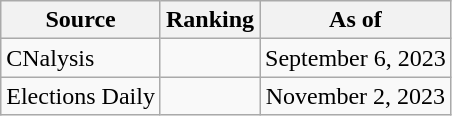<table class="wikitable" style="text-align:center">
<tr>
<th>Source</th>
<th>Ranking</th>
<th>As of</th>
</tr>
<tr>
<td align=left>CNalysis</td>
<td></td>
<td>September 6, 2023</td>
</tr>
<tr>
<td align=left>Elections Daily</td>
<td></td>
<td>November 2, 2023</td>
</tr>
</table>
